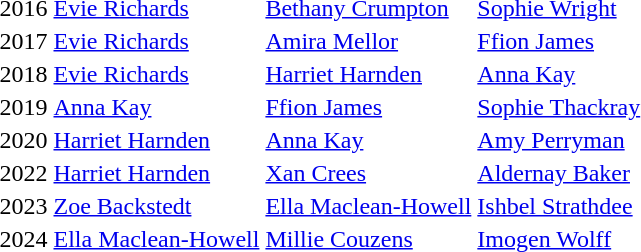<table>
<tr>
<td>2016</td>
<td><a href='#'>Evie Richards</a></td>
<td><a href='#'>Bethany Crumpton</a></td>
<td><a href='#'>Sophie Wright</a></td>
</tr>
<tr>
<td>2017</td>
<td><a href='#'>Evie Richards</a></td>
<td><a href='#'>Amira Mellor</a></td>
<td><a href='#'>Ffion James</a></td>
</tr>
<tr>
<td>2018</td>
<td><a href='#'>Evie Richards</a></td>
<td><a href='#'>Harriet Harnden</a></td>
<td><a href='#'>Anna Kay</a></td>
</tr>
<tr>
<td>2019</td>
<td><a href='#'>Anna Kay</a></td>
<td><a href='#'>Ffion James</a></td>
<td><a href='#'>Sophie Thackray</a></td>
</tr>
<tr>
<td>2020</td>
<td><a href='#'>Harriet Harnden</a></td>
<td><a href='#'>Anna Kay</a></td>
<td><a href='#'>Amy Perryman</a></td>
</tr>
<tr>
<td>2022</td>
<td><a href='#'>Harriet Harnden</a></td>
<td><a href='#'>Xan Crees</a></td>
<td><a href='#'>Aldernay Baker</a></td>
</tr>
<tr>
<td>2023</td>
<td><a href='#'>Zoe Backstedt</a></td>
<td><a href='#'>Ella Maclean-Howell</a></td>
<td><a href='#'>Ishbel Strathdee</a></td>
</tr>
<tr>
<td>2024</td>
<td><a href='#'>Ella Maclean-Howell</a></td>
<td><a href='#'>Millie Couzens</a></td>
<td><a href='#'>Imogen Wolff</a></td>
</tr>
</table>
